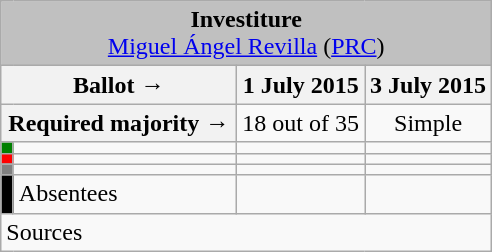<table class="wikitable" style="text-align:center;">
<tr>
<td colspan="4" align="center" bgcolor="#C0C0C0"><strong>Investiture</strong><br><a href='#'>Miguel Ángel Revilla</a> (<a href='#'>PRC</a>)</td>
</tr>
<tr>
<th colspan="2" width="150px">Ballot →</th>
<th>1 July 2015</th>
<th>3 July 2015</th>
</tr>
<tr>
<th colspan="2">Required majority →</th>
<td>18 out of 35 </td>
<td>Simple </td>
</tr>
<tr>
<th width="1px" style="background:green;"></th>
<td align="left"></td>
<td></td>
<td></td>
</tr>
<tr>
<th style="color:inherit;background:red;"></th>
<td align="left"></td>
<td></td>
<td></td>
</tr>
<tr>
<th style="color:inherit;background:gray;"></th>
<td align="left"></td>
<td></td>
<td></td>
</tr>
<tr>
<th style="color:inherit;background:black;"></th>
<td align="left"><span>Absentees</span></td>
<td></td>
<td></td>
</tr>
<tr>
<td align="left" colspan="4">Sources</td>
</tr>
</table>
